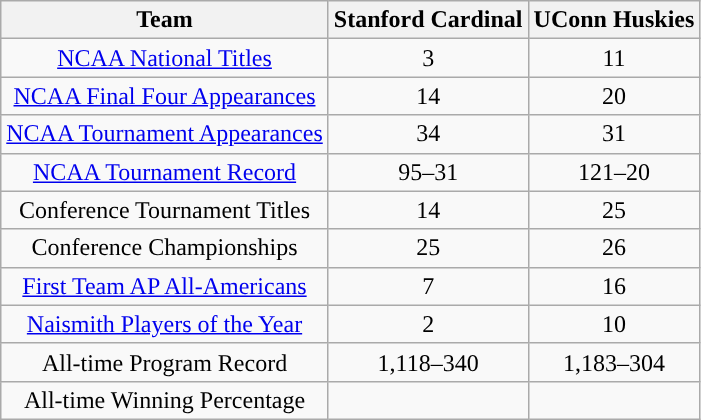<table class="wikitable" style="text-align:center;">
<tr>
<th>Team</th>
<th>Stanford Cardinal</th>
<th>UConn Huskies</th>
</tr>
<tr>
<td><a href='#'>NCAA National Titles</a></td>
<td>3</td>
<td>11</td>
</tr>
<tr>
<td><a href='#'>NCAA Final Four Appearances</a></td>
<td>14</td>
<td>20</td>
</tr>
<tr>
<td><a href='#'>NCAA Tournament Appearances</a></td>
<td>34</td>
<td>31</td>
</tr>
<tr>
<td><a href='#'>NCAA Tournament Record</a></td>
<td>95–31</td>
<td>121–20</td>
</tr>
<tr>
<td>Conference Tournament Titles</td>
<td>14</td>
<td>25</td>
</tr>
<tr>
<td>Conference Championships</td>
<td>25</td>
<td>26</td>
</tr>
<tr>
<td><a href='#'>First Team AP All-Americans</a></td>
<td>7</td>
<td>16</td>
</tr>
<tr>
<td><a href='#'>Naismith Players of the Year</a></td>
<td>2</td>
<td>10</td>
</tr>
<tr>
<td>All-time Program Record</td>
<td>1,118–340</td>
<td>1,183–304</td>
</tr>
<tr>
<td>All-time Winning Percentage</td>
<td></td>
<td></td>
</tr>
</table>
